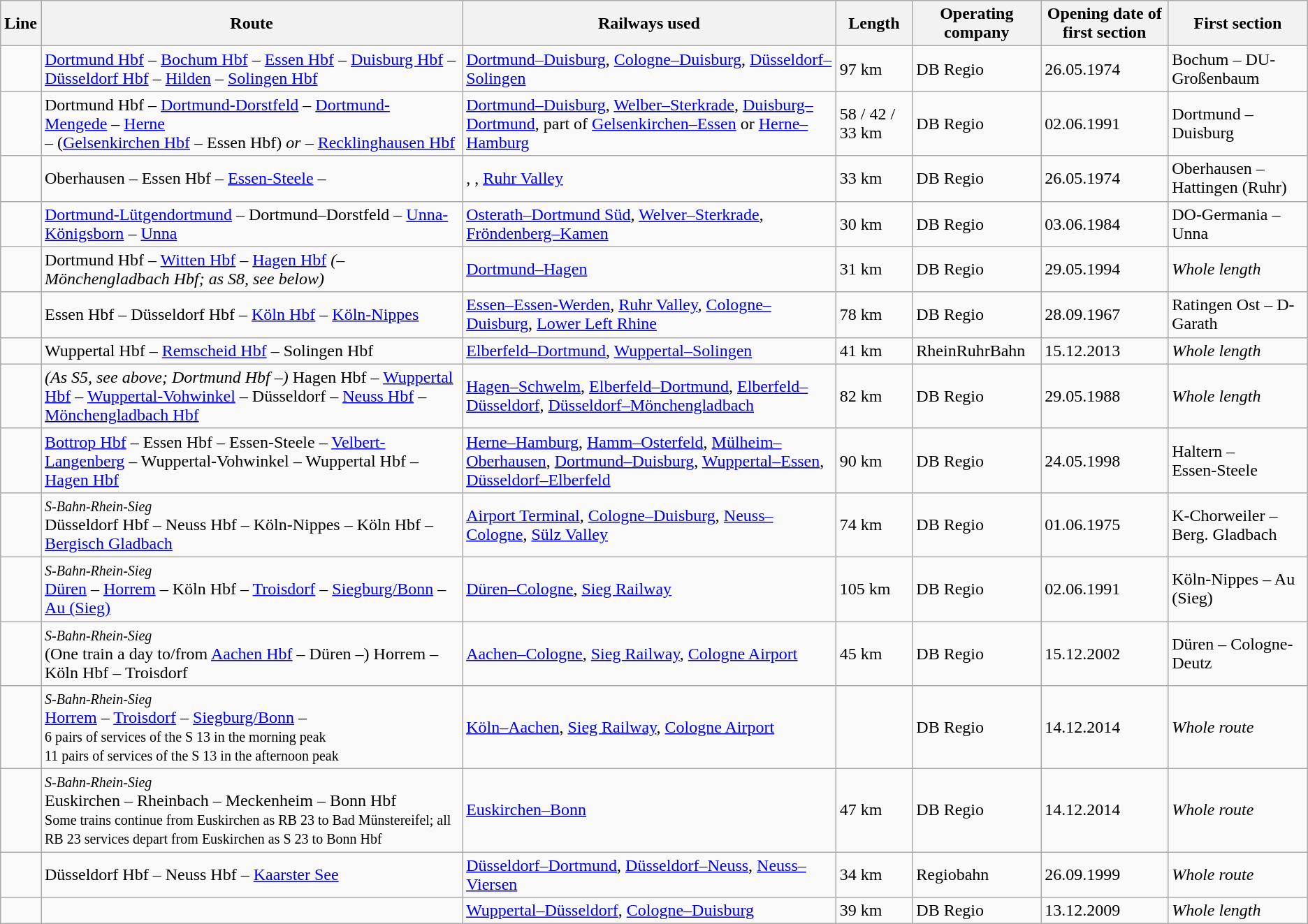<table class="wikitable">
<tr class="hintergrundfarbe5">
<th>Line</th>
<th>Route</th>
<th>Railways used</th>
<th>Length</th>
<th>Operating company</th>
<th>Opening date of first section</th>
<th>First section</th>
</tr>
<tr>
<td></td>
<td><a href='#'>Dortmund Hbf</a> – <a href='#'>Bochum Hbf</a> – <a href='#'>Essen Hbf</a> –  <a href='#'>Duisburg Hbf</a> –  <a href='#'>Düsseldorf Hbf</a> – <a href='#'>Hilden</a> – <a href='#'>Solingen Hbf</a></td>
<td><a href='#'>Dortmund–Duisburg</a>, <a href='#'>Cologne–Duisburg</a>, <a href='#'>Düsseldorf–Solingen</a></td>
<td>97 km</td>
<td>DB Regio</td>
<td>26.05.1974</td>
<td>Bochum – DU-Großenbaum</td>
</tr>
<tr>
<td></td>
<td>Dortmund Hbf – <a href='#'>Dortmund-Dorstfeld</a> – <a href='#'>Dortmund-Mengede</a> – <a href='#'>Herne</a><br>– (<a href='#'>Gelsenkirchen Hbf</a> – Essen Hbf) <em>or</em> – <a href='#'>Recklinghausen Hbf</a></td>
<td><a href='#'>Dortmund–Duisburg</a>, <a href='#'>Welber–Sterkrade</a>, <a href='#'>Duisburg–Dortmund</a>, part of <a href='#'>Gelsenkirchen–Essen</a> or <a href='#'>Herne–Hamburg</a></td>
<td>58 / 42 / 33 km<br></td>
<td>DB Regio</td>
<td>02.06.1991</td>
<td>Dortmund – Duisburg</td>
</tr>
<tr>
<td></td>
<td>Oberhausen –  Essen Hbf – <a href='#'>Essen-Steele</a> – </td>
<td>, , <a href='#'>Ruhr Valley</a></td>
<td>33 km</td>
<td>DB Regio</td>
<td>26.05.1974</td>
<td>Oberhausen – Hattingen (Ruhr)</td>
</tr>
<tr>
<td></td>
<td><a href='#'>Dortmund-Lütgendortmund</a> – Dortmund–Dorstfeld – <a href='#'>Unna-Königsborn</a> – <a href='#'>Unna</a></td>
<td><a href='#'>Osterath–Dortmund Süd</a>, <a href='#'>Welver–Sterkrade</a>, <a href='#'>Fröndenberg–Kamen</a></td>
<td>30 km</td>
<td>DB Regio</td>
<td>03.06.1984</td>
<td>DO-Germania – Unna</td>
</tr>
<tr>
<td></td>
<td>Dortmund Hbf – <a href='#'>Witten Hbf</a> –  <a href='#'>Hagen Hbf</a> <em>(– Mönchengladbach Hbf; as S8, see below)</em></td>
<td><a href='#'>Dortmund–Hagen</a></td>
<td>31 km</td>
<td>DB Regio</td>
<td>29.05.1994</td>
<td><em>Whole length</em></td>
</tr>
<tr>
<td></td>
<td>Essen Hbf –  Düsseldorf Hbf –  <a href='#'>Köln Hbf</a> – <a href='#'>Köln-Nippes</a></td>
<td><a href='#'>Essen–Essen-Werden</a>, <a href='#'>Ruhr Valley</a>, <a href='#'>Cologne–Duisburg</a>, <a href='#'>Lower Left Rhine</a></td>
<td>78 km</td>
<td>DB Regio</td>
<td>28.09.1967</td>
<td>Ratingen Ost – D-Garath</td>
</tr>
<tr>
<td></td>
<td>Wuppertal Hbf – <a href='#'>Remscheid Hbf</a> – Solingen Hbf</td>
<td><a href='#'>Elberfeld–Dortmund</a>, <a href='#'>Wuppertal–Solingen</a></td>
<td>41 km</td>
<td>RheinRuhrBahn </td>
<td>15.12.2013</td>
<td><em>Whole length</em></td>
</tr>
<tr>
<td></td>
<td><em>(As S5, see above; Dortmund Hbf –)</em> Hagen Hbf – <a href='#'>Wuppertal Hbf</a> – <a href='#'>Wuppertal-Vohwinkel</a> – Düsseldorf – <a href='#'>Neuss Hbf</a> – <a href='#'>Mönchengladbach Hbf</a></td>
<td><a href='#'>Hagen–Schwelm</a>, <a href='#'>Elberfeld–Dortmund</a>, <a href='#'>Elberfeld–Düsseldorf</a>, <a href='#'>Düsseldorf–Mönchengladbach</a></td>
<td>82 km</td>
<td>DB Regio</td>
<td>29.05.1988</td>
<td><em>Whole length</em></td>
</tr>
<tr>
<td></td>
<td>  <a href='#'>Bottrop Hbf</a> – Essen Hbf – Essen-Steele – <a href='#'>Velbert-Langenberg</a> – Wuppertal-Vohwinkel – Wuppertal Hbf – <a href='#'>Hagen Hbf</a></td>
<td><a href='#'>Herne–Hamburg</a>, <a href='#'>Hamm–Osterfeld</a>, <a href='#'>Mülheim–Oberhausen</a>, <a href='#'>Dortmund–Duisburg</a>, <a href='#'>Wuppertal–Essen</a>, <a href='#'>Düsseldorf–Elberfeld</a></td>
<td>90 km</td>
<td>DB Regio</td>
<td>24.05.1998</td>
<td>Haltern – <br>Essen-Steele</td>
</tr>
<tr>
<td></td>
<td><small><em>S-Bahn-Rhein-Sieg</em></small><br>  Düsseldorf Hbf – Neuss Hbf – Köln-Nippes – Köln Hbf – <a href='#'>Bergisch Gladbach</a></td>
<td><a href='#'>Airport Terminal</a>, <a href='#'>Cologne–Duisburg</a>, <a href='#'>Neuss–Cologne</a>, <a href='#'>Sülz Valley</a></td>
<td>74 km</td>
<td>DB Regio</td>
<td>01.06.1975</td>
<td>K-Chorweiler – Berg. Gladbach</td>
</tr>
<tr>
<td></td>
<td><small><em>S-Bahn-Rhein-Sieg</em></small><br><a href='#'>Düren</a> – <a href='#'>Horrem</a> – Köln Hbf – <a href='#'>Troisdorf</a> – <a href='#'>Siegburg/Bonn</a> – <a href='#'>Au (Sieg)</a></td>
<td><a href='#'>Düren–Cologne</a>, <a href='#'>Sieg Railway</a></td>
<td>105 km</td>
<td>DB Regio</td>
<td>02.06.1991</td>
<td>Köln-Nippes – Au (Sieg)</td>
</tr>
<tr>
<td></td>
<td><small><em>S-Bahn-Rhein-Sieg</em></small><br>(One train a day to/from <a href='#'>Aachen Hbf</a> – Düren –) Horrem – Köln Hbf –  Troisdorf</td>
<td><a href='#'>Aachen–Cologne</a>, <a href='#'>Sieg Railway</a>, <a href='#'>Cologne Airport</a></td>
<td>45 km</td>
<td>DB Regio</td>
<td>15.12.2002</td>
<td>Düren – Cologne-Deutz</td>
</tr>
<tr>
<td></td>
<td><small><em>S-Bahn-Rhein-Sieg</em></small><br><a href='#'>Horrem</a> –   <a href='#'>Troisdorf</a> – <a href='#'>Siegburg/Bonn</a> – <br><small>6 pairs of services of the S 13 in the morning peak</small><br><small>11 pairs of services of the S 13 in the afternoon peak</small></td>
<td><a href='#'>Köln–Aachen</a>, <a href='#'>Sieg Railway</a>, <a href='#'>Cologne Airport</a></td>
<td></td>
<td>DB Regio</td>
<td>14.12.2014</td>
<td><em>Whole route</em></td>
</tr>
<tr>
<td></td>
<td><small><em>S-Bahn-Rhein-Sieg</em></small><br>Euskirchen – Rheinbach – Meckenheim – Bonn Hbf<br><small>Some trains continue from Euskirchen as RB 23 to Bad Münstereifel; all RB 23 services depart from Euskirchen as S 23 to Bonn Hbf</small></td>
<td><a href='#'>Euskirchen–Bonn</a></td>
<td>47 km</td>
<td>DB Regio</td>
<td>14.12.2014</td>
<td><em>Whole route</em></td>
</tr>
<tr>
<td></td>
<td> Düsseldorf Hbf – Neuss Hbf – <a href='#'>Kaarster See</a></td>
<td><a href='#'>Düsseldorf–Dortmund</a>, <a href='#'>Düsseldorf–Neuss</a>, <a href='#'>Neuss–Viersen</a></td>
<td>34 km</td>
<td>Regiobahn</td>
<td>26.09.1999</td>
<td><em>Whole route</em></td>
</tr>
<tr>
<td></td>
<td></td>
<td><a href='#'>Wuppertal–Düsseldorf</a>, <a href='#'>Cologne–Duisburg</a></td>
<td>39 km</td>
<td>DB Regio</td>
<td>13.12.2009</td>
<td><em>Whole length</em></td>
</tr>
</table>
